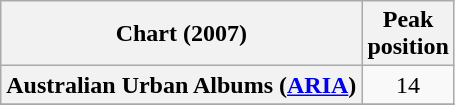<table class="wikitable sortable plainrowheaders" style="text-align:center">
<tr>
<th scope="col">Chart (2007)</th>
<th scope="col">Peak<br> position</th>
</tr>
<tr>
<th scope="row">Australian Urban Albums (<a href='#'>ARIA</a>)</th>
<td>14</td>
</tr>
<tr>
</tr>
<tr>
</tr>
<tr>
</tr>
<tr>
</tr>
</table>
